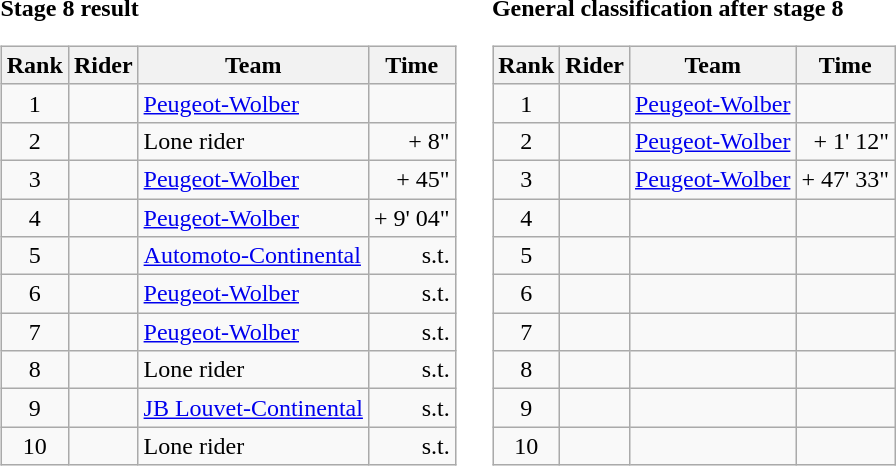<table>
<tr>
<td><strong>Stage 8 result</strong><br><table class="wikitable">
<tr>
<th scope="col">Rank</th>
<th scope="col">Rider</th>
<th scope="col">Team</th>
<th scope="col">Time</th>
</tr>
<tr>
<td style="text-align:center;">1</td>
<td></td>
<td><a href='#'>Peugeot-Wolber</a></td>
<td style="text-align:right;"></td>
</tr>
<tr>
<td style="text-align:center;">2</td>
<td></td>
<td>Lone rider</td>
<td style="text-align:right;">+ 8"</td>
</tr>
<tr>
<td style="text-align:center;">3</td>
<td></td>
<td><a href='#'>Peugeot-Wolber</a></td>
<td style="text-align:right;">+ 45"</td>
</tr>
<tr>
<td style="text-align:center;">4</td>
<td></td>
<td><a href='#'>Peugeot-Wolber</a></td>
<td style="text-align:right;">+ 9' 04"</td>
</tr>
<tr>
<td style="text-align:center;">5</td>
<td></td>
<td><a href='#'>Automoto-Continental</a></td>
<td style="text-align:right;">s.t.</td>
</tr>
<tr>
<td style="text-align:center;">6</td>
<td></td>
<td><a href='#'>Peugeot-Wolber</a></td>
<td style="text-align:right;">s.t.</td>
</tr>
<tr>
<td style="text-align:center;">7</td>
<td></td>
<td><a href='#'>Peugeot-Wolber</a></td>
<td style="text-align:right;">s.t.</td>
</tr>
<tr>
<td style="text-align:center;">8</td>
<td></td>
<td>Lone rider</td>
<td style="text-align:right;">s.t.</td>
</tr>
<tr>
<td style="text-align:center;">9</td>
<td></td>
<td><a href='#'>JB Louvet-Continental</a></td>
<td style="text-align:right;">s.t.</td>
</tr>
<tr>
<td style="text-align:center;">10</td>
<td></td>
<td>Lone rider</td>
<td style="text-align:right;">s.t.</td>
</tr>
</table>
</td>
<td></td>
<td><strong>General classification after stage 8</strong><br><table class="wikitable">
<tr>
<th scope="col">Rank</th>
<th scope="col">Rider</th>
<th scope="col">Team</th>
<th scope="col">Time</th>
</tr>
<tr>
<td style="text-align:center;">1</td>
<td></td>
<td><a href='#'>Peugeot-Wolber</a></td>
<td style="text-align:right;"></td>
</tr>
<tr>
<td style="text-align:center;">2</td>
<td></td>
<td><a href='#'>Peugeot-Wolber</a></td>
<td style="text-align:right;">+ 1' 12"</td>
</tr>
<tr>
<td style="text-align:center;">3</td>
<td></td>
<td><a href='#'>Peugeot-Wolber</a></td>
<td style="text-align:right;">+ 47' 33"</td>
</tr>
<tr>
<td style="text-align:center;">4</td>
<td></td>
<td></td>
<td></td>
</tr>
<tr>
<td style="text-align:center;">5</td>
<td></td>
<td></td>
<td></td>
</tr>
<tr>
<td style="text-align:center;">6</td>
<td></td>
<td></td>
<td></td>
</tr>
<tr>
<td style="text-align:center;">7</td>
<td></td>
<td></td>
<td></td>
</tr>
<tr>
<td style="text-align:center;">8</td>
<td></td>
<td></td>
<td></td>
</tr>
<tr>
<td style="text-align:center;">9</td>
<td></td>
<td></td>
<td></td>
</tr>
<tr>
<td style="text-align:center;">10</td>
<td></td>
<td></td>
<td></td>
</tr>
</table>
</td>
</tr>
</table>
